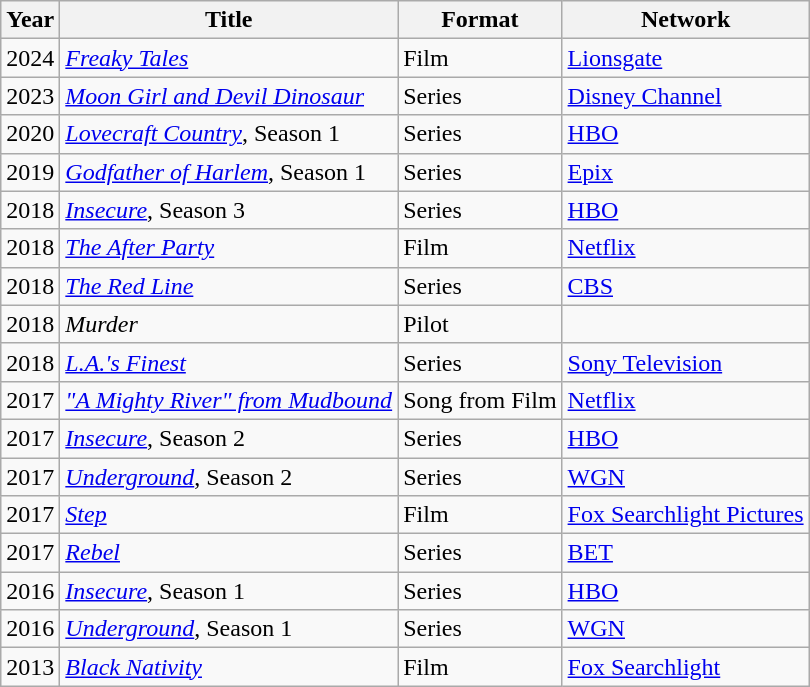<table class="wikitable">
<tr>
<th>Year</th>
<th>Title</th>
<th>Format</th>
<th>Network</th>
</tr>
<tr>
<td>2024</td>
<td><em><a href='#'>Freaky Tales</a></em></td>
<td>Film</td>
<td><a href='#'>Lionsgate</a></td>
</tr>
<tr>
<td>2023</td>
<td><em><a href='#'>Moon Girl and Devil Dinosaur</a></em></td>
<td>Series</td>
<td><a href='#'>Disney Channel</a></td>
</tr>
<tr>
<td>2020</td>
<td><a href='#'><em>Lovecraft Country</em></a>, Season 1</td>
<td>Series</td>
<td><a href='#'>HBO</a></td>
</tr>
<tr>
<td>2019</td>
<td><em><a href='#'>Godfather of Harlem</a></em>, Season 1</td>
<td>Series</td>
<td><a href='#'>Epix</a></td>
</tr>
<tr>
<td>2018</td>
<td><a href='#'><em>Insecure</em></a>, Season 3</td>
<td>Series</td>
<td><a href='#'>HBO</a></td>
</tr>
<tr>
<td>2018</td>
<td><a href='#'><em>The After Party</em></a></td>
<td>Film</td>
<td><a href='#'>Netflix</a></td>
</tr>
<tr>
<td>2018</td>
<td><a href='#'><em>The Red Line</em></a></td>
<td>Series</td>
<td><a href='#'>CBS</a></td>
</tr>
<tr>
<td>2018</td>
<td><em>Murder</em></td>
<td>Pilot</td>
<td></td>
</tr>
<tr>
<td>2018</td>
<td><em><a href='#'>L.A.'s Finest</a></em></td>
<td>Series</td>
<td><a href='#'>Sony Television</a></td>
</tr>
<tr>
<td>2017</td>
<td><a href='#'><em>"A Mighty River" from Mudbound</em></a></td>
<td>Song from Film</td>
<td><a href='#'>Netflix</a></td>
</tr>
<tr>
<td>2017</td>
<td><a href='#'><em>Insecure</em></a>, Season 2</td>
<td>Series</td>
<td><a href='#'>HBO</a></td>
</tr>
<tr>
<td>2017</td>
<td><a href='#'><em>Underground</em></a>, Season 2</td>
<td>Series</td>
<td><a href='#'>WGN</a></td>
</tr>
<tr>
<td>2017</td>
<td><a href='#'><em>Step</em></a></td>
<td>Film</td>
<td><a href='#'>Fox Searchlight Pictures</a></td>
</tr>
<tr>
<td>2017</td>
<td><a href='#'><em>Rebel</em></a></td>
<td>Series</td>
<td><a href='#'>BET</a></td>
</tr>
<tr>
<td>2016</td>
<td><a href='#'><em>Insecure</em></a>, Season 1</td>
<td>Series</td>
<td><a href='#'>HBO</a></td>
</tr>
<tr>
<td>2016</td>
<td><a href='#'><em>Underground</em></a>, Season 1</td>
<td>Series</td>
<td><a href='#'>WGN</a></td>
</tr>
<tr>
<td>2013</td>
<td><a href='#'><em>Black Nativity</em></a></td>
<td>Film</td>
<td><a href='#'>Fox Searchlight</a></td>
</tr>
</table>
